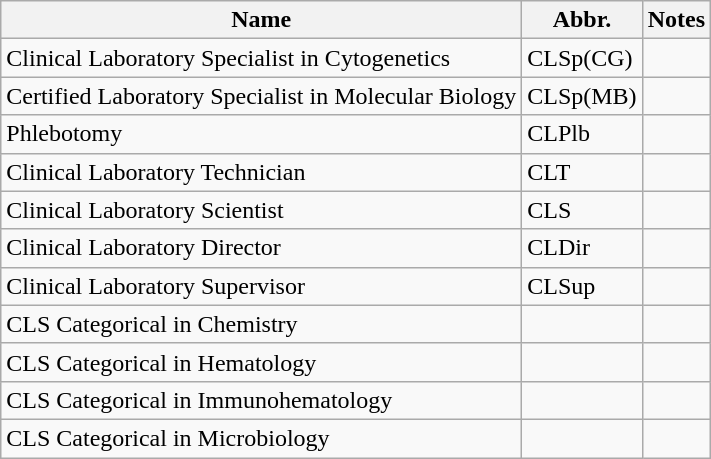<table class="wikitable sortable">
<tr>
<th>Name</th>
<th>Abbr.</th>
<th>Notes</th>
</tr>
<tr>
<td>Clinical Laboratory Specialist in Cytogenetics</td>
<td>CLSp(CG)</td>
<td></td>
</tr>
<tr>
<td>Certified Laboratory Specialist in Molecular Biology</td>
<td>CLSp(MB)</td>
<td></td>
</tr>
<tr>
<td>Phlebotomy</td>
<td>CLPlb</td>
<td></td>
</tr>
<tr>
<td>Clinical Laboratory Technician</td>
<td>CLT</td>
<td></td>
</tr>
<tr>
<td>Clinical Laboratory Scientist</td>
<td>CLS</td>
<td></td>
</tr>
<tr>
<td>Clinical Laboratory Director</td>
<td>CLDir</td>
<td></td>
</tr>
<tr>
<td>Clinical Laboratory Supervisor</td>
<td>CLSup</td>
<td></td>
</tr>
<tr>
<td>CLS Categorical in Chemistry</td>
<td></td>
<td></td>
</tr>
<tr>
<td>CLS Categorical in Hematology</td>
<td></td>
<td></td>
</tr>
<tr>
<td>CLS Categorical in Immunohematology</td>
<td></td>
<td></td>
</tr>
<tr>
<td>CLS Categorical in Microbiology</td>
<td></td>
<td></td>
</tr>
</table>
